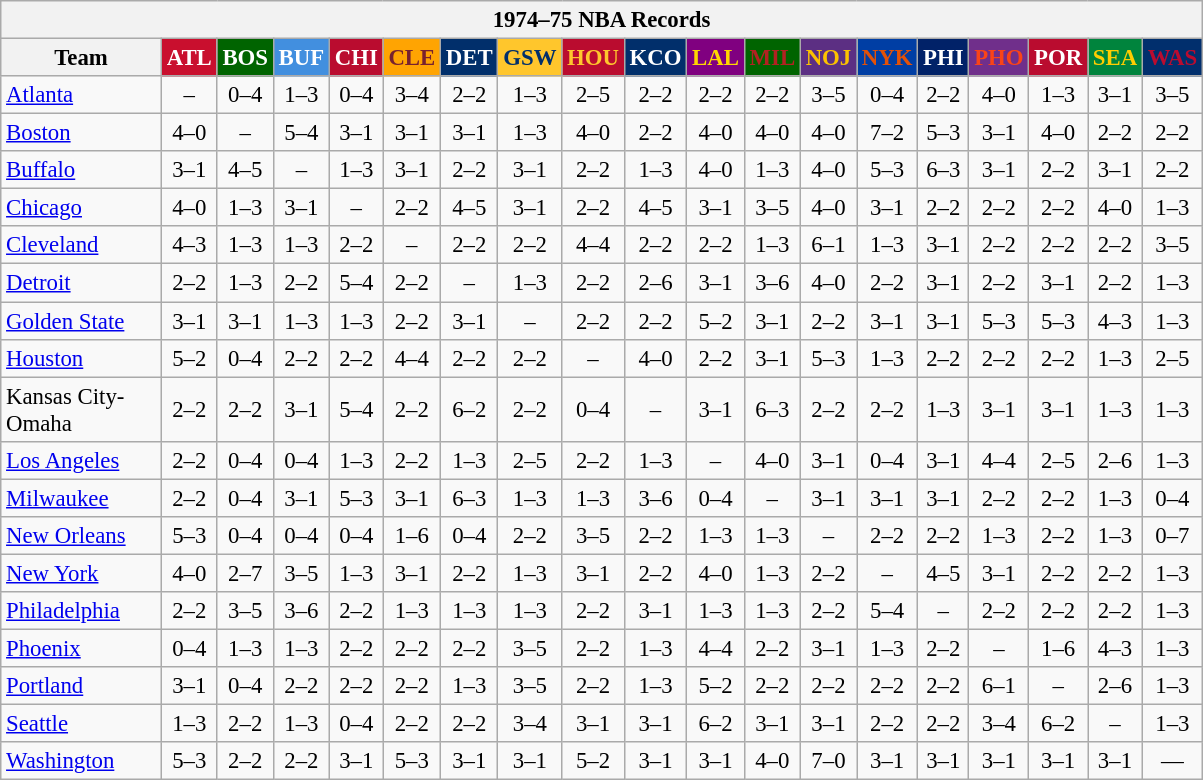<table class="wikitable" style="font-size:95%; text-align:center;">
<tr>
<th colspan=19>1974–75 NBA Records</th>
</tr>
<tr>
<th width=100>Team</th>
<th style="background:#C90F2E;color:#FFFFFF;width=35">ATL</th>
<th style="background:#006400;color:#FFFFFF;width=35">BOS</th>
<th style="background:#428FDF;color:#FFFFFF;width=35">BUF</th>
<th style="background:#BA0C2F;color:#FFFFFF;width=35">CHI</th>
<th style="background:#FFA402;color:#77222F;width=35">CLE</th>
<th style="background:#012F6B;color:#FFFFFF;width=35">DET</th>
<th style="background:#FFC62C;color:#012F6B;width=35">GSW</th>
<th style="background:#BA0C2F;color:#FEC72E;width=35">HOU</th>
<th style="background:#012F6B;color:#FFFFFF;width=35">KCO</th>
<th style="background:#800080;color:#FFD700;width=35">LAL</th>
<th style="background:#006400;color:#B22222;width=35">MIL</th>
<th style="background:#5C2F83;color:#FCC200;width=35">NOJ</th>
<th style="background:#003EA4;color:#E35208;width=35">NYK</th>
<th style="background:#012268;color:#FFFFFF;width=35">PHI</th>
<th style="background:#702F8B;color:#FA4417;width=35">PHO</th>
<th style="background:#BA0C2F;color:#FFFFFF;width=35">POR</th>
<th style="background:#00843D;color:#FFCD01;width=35">SEA</th>
<th style="background:#012F6D;color:#BA0C2F;width=35">WAS</th>
</tr>
<tr>
<td style="text-align:left;"><a href='#'>Atlanta</a></td>
<td>–</td>
<td>0–4</td>
<td>1–3</td>
<td>0–4</td>
<td>3–4</td>
<td>2–2</td>
<td>1–3</td>
<td>2–5</td>
<td>2–2</td>
<td>2–2</td>
<td>2–2</td>
<td>3–5</td>
<td>0–4</td>
<td>2–2</td>
<td>4–0</td>
<td>1–3</td>
<td>3–1</td>
<td>3–5</td>
</tr>
<tr>
<td style="text-align:left;"><a href='#'>Boston</a></td>
<td>4–0</td>
<td>–</td>
<td>5–4</td>
<td>3–1</td>
<td>3–1</td>
<td>3–1</td>
<td>1–3</td>
<td>4–0</td>
<td>2–2</td>
<td>4–0</td>
<td>4–0</td>
<td>4–0</td>
<td>7–2</td>
<td>5–3</td>
<td>3–1</td>
<td>4–0</td>
<td>2–2</td>
<td>2–2</td>
</tr>
<tr>
<td style="text-align:left;"><a href='#'>Buffalo</a></td>
<td>3–1</td>
<td>4–5</td>
<td>–</td>
<td>1–3</td>
<td>3–1</td>
<td>2–2</td>
<td>3–1</td>
<td>2–2</td>
<td>1–3</td>
<td>4–0</td>
<td>1–3</td>
<td>4–0</td>
<td>5–3</td>
<td>6–3</td>
<td>3–1</td>
<td>2–2</td>
<td>3–1</td>
<td>2–2</td>
</tr>
<tr>
<td style="text-align:left;"><a href='#'>Chicago</a></td>
<td>4–0</td>
<td>1–3</td>
<td>3–1</td>
<td>–</td>
<td>2–2</td>
<td>4–5</td>
<td>3–1</td>
<td>2–2</td>
<td>4–5</td>
<td>3–1</td>
<td>3–5</td>
<td>4–0</td>
<td>3–1</td>
<td>2–2</td>
<td>2–2</td>
<td>2–2</td>
<td>4–0</td>
<td>1–3</td>
</tr>
<tr>
<td style="text-align:left;"><a href='#'>Cleveland</a></td>
<td>4–3</td>
<td>1–3</td>
<td>1–3</td>
<td>2–2</td>
<td>–</td>
<td>2–2</td>
<td>2–2</td>
<td>4–4</td>
<td>2–2</td>
<td>2–2</td>
<td>1–3</td>
<td>6–1</td>
<td>1–3</td>
<td>3–1</td>
<td>2–2</td>
<td>2–2</td>
<td>2–2</td>
<td>3–5</td>
</tr>
<tr>
<td style="text-align:left;"><a href='#'>Detroit</a></td>
<td>2–2</td>
<td>1–3</td>
<td>2–2</td>
<td>5–4</td>
<td>2–2</td>
<td>–</td>
<td>1–3</td>
<td>2–2</td>
<td>2–6</td>
<td>3–1</td>
<td>3–6</td>
<td>4–0</td>
<td>2–2</td>
<td>3–1</td>
<td>2–2</td>
<td>3–1</td>
<td>2–2</td>
<td>1–3</td>
</tr>
<tr>
<td style="text-align:left;"><a href='#'>Golden State</a></td>
<td>3–1</td>
<td>3–1</td>
<td>1–3</td>
<td>1–3</td>
<td>2–2</td>
<td>3–1</td>
<td>–</td>
<td>2–2</td>
<td>2–2</td>
<td>5–2</td>
<td>3–1</td>
<td>2–2</td>
<td>3–1</td>
<td>3–1</td>
<td>5–3</td>
<td>5–3</td>
<td>4–3</td>
<td>1–3</td>
</tr>
<tr>
<td style="text-align:left;"><a href='#'>Houston</a></td>
<td>5–2</td>
<td>0–4</td>
<td>2–2</td>
<td>2–2</td>
<td>4–4</td>
<td>2–2</td>
<td>2–2</td>
<td>–</td>
<td>4–0</td>
<td>2–2</td>
<td>3–1</td>
<td>5–3</td>
<td>1–3</td>
<td>2–2</td>
<td>2–2</td>
<td>2–2</td>
<td>1–3</td>
<td>2–5</td>
</tr>
<tr>
<td style="text-align:left;">Kansas City-Omaha</td>
<td>2–2</td>
<td>2–2</td>
<td>3–1</td>
<td>5–4</td>
<td>2–2</td>
<td>6–2</td>
<td>2–2</td>
<td>0–4</td>
<td>–</td>
<td>3–1</td>
<td>6–3</td>
<td>2–2</td>
<td>2–2</td>
<td>1–3</td>
<td>3–1</td>
<td>3–1</td>
<td>1–3</td>
<td>1–3</td>
</tr>
<tr>
<td style="text-align:left;"><a href='#'>Los Angeles</a></td>
<td>2–2</td>
<td>0–4</td>
<td>0–4</td>
<td>1–3</td>
<td>2–2</td>
<td>1–3</td>
<td>2–5</td>
<td>2–2</td>
<td>1–3</td>
<td>–</td>
<td>4–0</td>
<td>3–1</td>
<td>0–4</td>
<td>3–1</td>
<td>4–4</td>
<td>2–5</td>
<td>2–6</td>
<td>1–3</td>
</tr>
<tr>
<td style="text-align:left;"><a href='#'>Milwaukee</a></td>
<td>2–2</td>
<td>0–4</td>
<td>3–1</td>
<td>5–3</td>
<td>3–1</td>
<td>6–3</td>
<td>1–3</td>
<td>1–3</td>
<td>3–6</td>
<td>0–4</td>
<td>–</td>
<td>3–1</td>
<td>3–1</td>
<td>3–1</td>
<td>2–2</td>
<td>2–2</td>
<td>1–3</td>
<td>0–4</td>
</tr>
<tr>
<td style="text-align:left;"><a href='#'>New Orleans</a></td>
<td>5–3</td>
<td>0–4</td>
<td>0–4</td>
<td>0–4</td>
<td>1–6</td>
<td>0–4</td>
<td>2–2</td>
<td>3–5</td>
<td>2–2</td>
<td>1–3</td>
<td>1–3</td>
<td>–</td>
<td>2–2</td>
<td>2–2</td>
<td>1–3</td>
<td>2–2</td>
<td>1–3</td>
<td>0–7</td>
</tr>
<tr>
<td style="text-align:left;"><a href='#'>New York</a></td>
<td>4–0</td>
<td>2–7</td>
<td>3–5</td>
<td>1–3</td>
<td>3–1</td>
<td>2–2</td>
<td>1–3</td>
<td>3–1</td>
<td>2–2</td>
<td>4–0</td>
<td>1–3</td>
<td>2–2</td>
<td>–</td>
<td>4–5</td>
<td>3–1</td>
<td>2–2</td>
<td>2–2</td>
<td>1–3</td>
</tr>
<tr>
<td style="text-align:left;"><a href='#'>Philadelphia</a></td>
<td>2–2</td>
<td>3–5</td>
<td>3–6</td>
<td>2–2</td>
<td>1–3</td>
<td>1–3</td>
<td>1–3</td>
<td>2–2</td>
<td>3–1</td>
<td>1–3</td>
<td>1–3</td>
<td>2–2</td>
<td>5–4</td>
<td>–</td>
<td>2–2</td>
<td>2–2</td>
<td>2–2</td>
<td>1–3</td>
</tr>
<tr>
<td style="text-align:left;"><a href='#'>Phoenix</a></td>
<td>0–4</td>
<td>1–3</td>
<td>1–3</td>
<td>2–2</td>
<td>2–2</td>
<td>2–2</td>
<td>3–5</td>
<td>2–2</td>
<td>1–3</td>
<td>4–4</td>
<td>2–2</td>
<td>3–1</td>
<td>1–3</td>
<td>2–2</td>
<td>–</td>
<td>1–6</td>
<td>4–3</td>
<td>1–3</td>
</tr>
<tr>
<td style="text-align:left;"><a href='#'>Portland</a></td>
<td>3–1</td>
<td>0–4</td>
<td>2–2</td>
<td>2–2</td>
<td>2–2</td>
<td>1–3</td>
<td>3–5</td>
<td>2–2</td>
<td>1–3</td>
<td>5–2</td>
<td>2–2</td>
<td>2–2</td>
<td>2–2</td>
<td>2–2</td>
<td>6–1</td>
<td>–</td>
<td>2–6</td>
<td>1–3</td>
</tr>
<tr>
<td style="text-align:left;"><a href='#'>Seattle</a></td>
<td>1–3</td>
<td>2–2</td>
<td>1–3</td>
<td>0–4</td>
<td>2–2</td>
<td>2–2</td>
<td>3–4</td>
<td>3–1</td>
<td>3–1</td>
<td>6–2</td>
<td>3–1</td>
<td>3–1</td>
<td>2–2</td>
<td>2–2</td>
<td>3–4</td>
<td>6–2</td>
<td>–</td>
<td>1–3</td>
</tr>
<tr>
<td style="text-align:left;"><a href='#'>Washington</a></td>
<td>5–3</td>
<td>2–2</td>
<td>2–2</td>
<td>3–1</td>
<td>5–3</td>
<td>3–1</td>
<td>3–1</td>
<td>5–2</td>
<td>3–1</td>
<td>3–1</td>
<td>4–0</td>
<td>7–0</td>
<td>3–1</td>
<td>3–1</td>
<td>3–1</td>
<td>3–1</td>
<td>3–1</td>
<td>—</td>
</tr>
</table>
